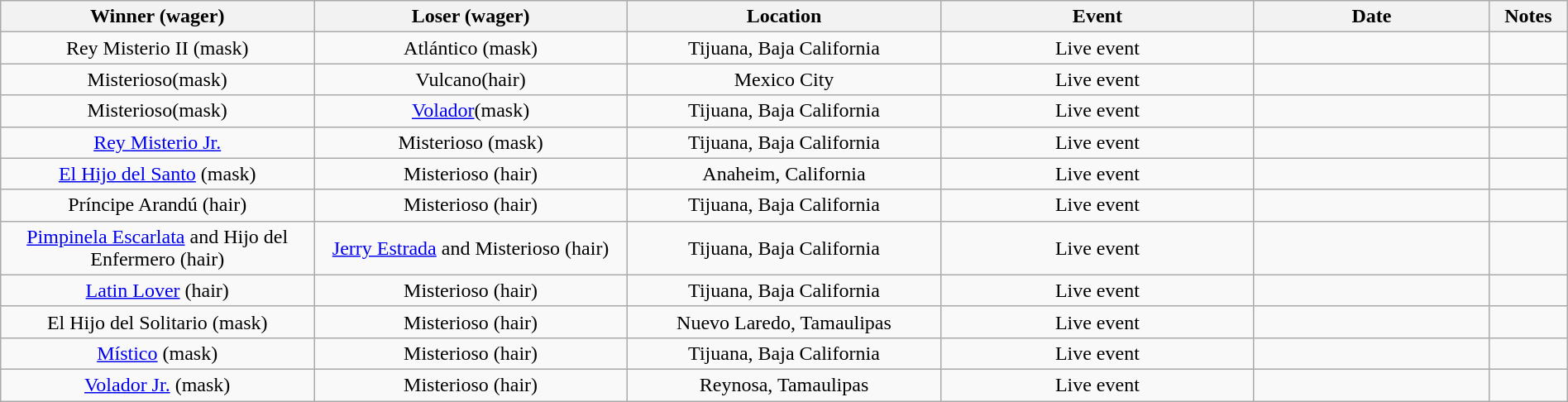<table class="wikitable sortable" width=100%  style="text-align: center">
<tr>
<th width=20% scope="col">Winner (wager)</th>
<th width=20% scope="col">Loser (wager)</th>
<th width=20% scope="col">Location</th>
<th width=20% scope="col">Event</th>
<th width=15% scope="col">Date</th>
<th class="unsortable" width=5% scope="col">Notes</th>
</tr>
<tr>
<td>Rey Misterio II (mask)</td>
<td>Atlántico (mask)</td>
<td>Tijuana, Baja California</td>
<td>Live event</td>
<td></td>
<td></td>
</tr>
<tr>
<td>Misterioso(mask)</td>
<td>Vulcano(hair)</td>
<td>Mexico City</td>
<td>Live event</td>
<td></td>
<td></td>
</tr>
<tr>
<td>Misterioso(mask)</td>
<td><a href='#'>Volador</a>(mask)</td>
<td>Tijuana, Baja California</td>
<td>Live event</td>
<td></td>
<td></td>
</tr>
<tr>
<td><a href='#'>Rey Misterio Jr.</a></td>
<td>Misterioso (mask)</td>
<td>Tijuana, Baja California</td>
<td>Live event</td>
<td></td>
<td></td>
</tr>
<tr>
<td><a href='#'>El Hijo del Santo</a> (mask)</td>
<td>Misterioso (hair)</td>
<td>Anaheim, California</td>
<td>Live event</td>
<td></td>
<td></td>
</tr>
<tr>
<td>Príncipe Arandú (hair)</td>
<td>Misterioso (hair)</td>
<td>Tijuana, Baja California</td>
<td>Live event</td>
<td></td>
<td></td>
</tr>
<tr>
<td><a href='#'>Pimpinela Escarlata</a> and Hijo del Enfermero (hair)</td>
<td><a href='#'>Jerry Estrada</a> and Misterioso (hair)</td>
<td>Tijuana, Baja California</td>
<td>Live event</td>
<td></td>
<td> </td>
</tr>
<tr>
<td><a href='#'>Latin Lover</a> (hair)</td>
<td>Misterioso (hair)</td>
<td>Tijuana, Baja California</td>
<td>Live event</td>
<td></td>
<td> </td>
</tr>
<tr>
<td>El Hijo del Solitario (mask)</td>
<td>Misterioso (hair)</td>
<td>Nuevo Laredo, Tamaulipas</td>
<td>Live event</td>
<td></td>
<td> </td>
</tr>
<tr>
<td><a href='#'>Místico</a> (mask)</td>
<td>Misterioso (hair)</td>
<td>Tijuana, Baja California</td>
<td>Live event</td>
<td></td>
<td></td>
</tr>
<tr>
<td><a href='#'>Volador Jr.</a> (mask)</td>
<td>Misterioso (hair)</td>
<td>Reynosa, Tamaulipas</td>
<td>Live event</td>
<td></td>
<td></td>
</tr>
</table>
